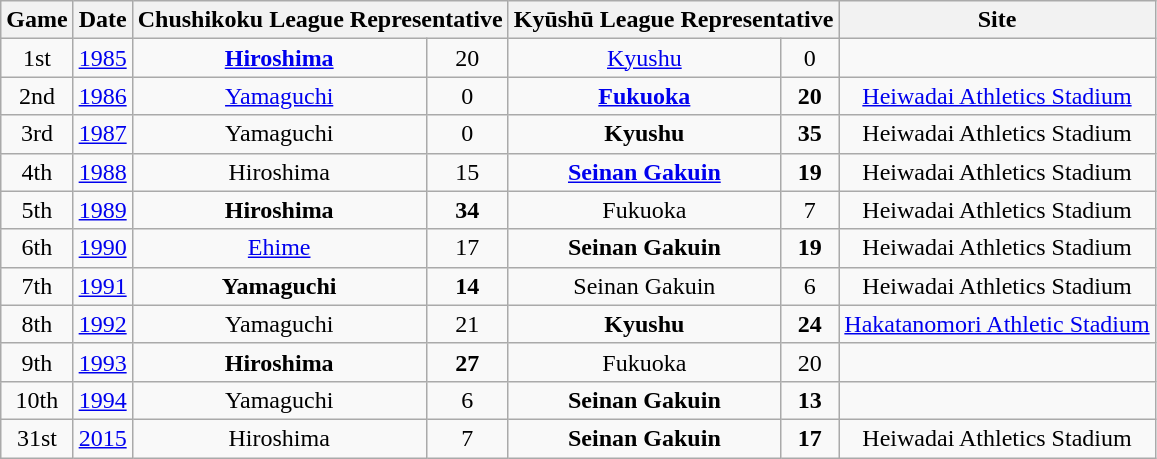<table class="wikitable sortable" style="text-align:center;">
<tr>
<th>Game</th>
<th>Date</th>
<th colspan="2">Chushikoku League Representative</th>
<th colspan="2">Kyūshū League Representative</th>
<th>Site</th>
</tr>
<tr>
<td>1st</td>
<td><a href='#'>1985</a></td>
<td><strong><a href='#'>Hiroshima</a></strong></td>
<td>20</td>
<td><a href='#'>Kyushu</a></td>
<td>0</td>
<td></td>
</tr>
<tr>
<td>2nd</td>
<td><a href='#'>1986</a></td>
<td><a href='#'>Yamaguchi</a></td>
<td>0</td>
<td><strong><a href='#'>Fukuoka</a></strong></td>
<td><strong>20</strong></td>
<td><a href='#'>Heiwadai Athletics Stadium</a></td>
</tr>
<tr>
<td>3rd</td>
<td><a href='#'>1987</a></td>
<td>Yamaguchi</td>
<td>0</td>
<td><strong>Kyushu</strong></td>
<td><strong>35</strong></td>
<td>Heiwadai Athletics Stadium</td>
</tr>
<tr>
<td>4th</td>
<td><a href='#'>1988</a></td>
<td>Hiroshima</td>
<td>15</td>
<td><strong><a href='#'>Seinan Gakuin</a></strong></td>
<td><strong>19</strong></td>
<td>Heiwadai Athletics Stadium</td>
</tr>
<tr>
<td>5th</td>
<td><a href='#'>1989</a></td>
<td><strong>Hiroshima</strong></td>
<td><strong>34</strong></td>
<td>Fukuoka</td>
<td>7</td>
<td>Heiwadai Athletics Stadium</td>
</tr>
<tr>
<td>6th</td>
<td><a href='#'>1990</a></td>
<td><a href='#'>Ehime</a></td>
<td>17</td>
<td><strong>Seinan Gakuin</strong></td>
<td><strong>19</strong></td>
<td>Heiwadai Athletics Stadium</td>
</tr>
<tr>
<td>7th</td>
<td><a href='#'>1991</a></td>
<td><strong>Yamaguchi</strong></td>
<td><strong>14</strong></td>
<td>Seinan Gakuin</td>
<td>6</td>
<td>Heiwadai Athletics Stadium</td>
</tr>
<tr>
<td>8th</td>
<td><a href='#'>1992</a></td>
<td>Yamaguchi</td>
<td>21</td>
<td><strong>Kyushu</strong></td>
<td><strong>24</strong></td>
<td><a href='#'>Hakatanomori Athletic Stadium</a></td>
</tr>
<tr>
<td>9th</td>
<td><a href='#'>1993</a></td>
<td><strong>Hiroshima</strong></td>
<td><strong>27</strong></td>
<td>Fukuoka</td>
<td>20</td>
<td></td>
</tr>
<tr>
<td>10th</td>
<td><a href='#'>1994</a></td>
<td>Yamaguchi</td>
<td>6</td>
<td><strong>Seinan Gakuin</strong></td>
<td><strong>13</strong></td>
<td></td>
</tr>
<tr>
<td>31st</td>
<td><a href='#'>2015</a></td>
<td>Hiroshima</td>
<td>7</td>
<td><strong>Seinan Gakuin</strong></td>
<td><strong>17</strong></td>
<td>Heiwadai Athletics Stadium</td>
</tr>
</table>
